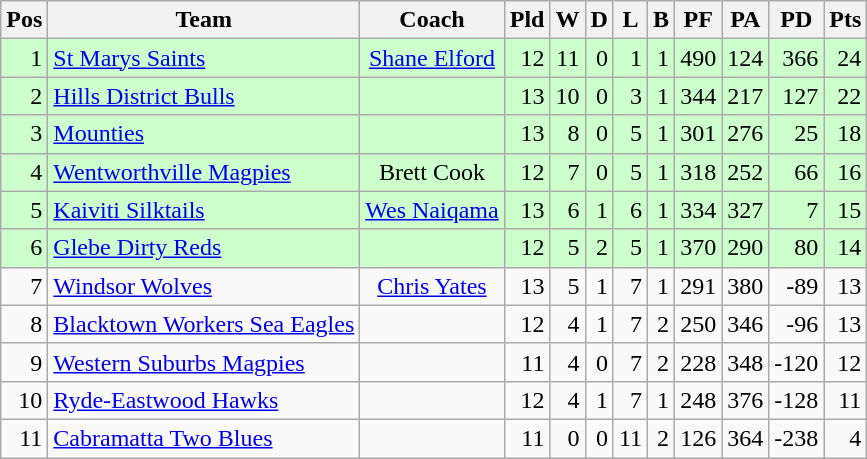<table class="wikitable" style="text-align:right;">
<tr>
<th>Pos</th>
<th>Team</th>
<th>Coach</th>
<th>Pld</th>
<th>W</th>
<th>D</th>
<th>L</th>
<th>B</th>
<th>PF</th>
<th>PA</th>
<th>PD</th>
<th>Pts</th>
</tr>
<tr bgcolor="#CCFFCC">
<td>1</td>
<td align=left> <a href='#'>St Marys Saints</a></td>
<td align=center><a href='#'>Shane Elford</a></td>
<td>12</td>
<td>11</td>
<td>0</td>
<td>1</td>
<td>1</td>
<td>490</td>
<td>124</td>
<td>366</td>
<td>24</td>
</tr>
<tr bgcolor="#CCFFCC">
<td>2</td>
<td align=left> <a href='#'>Hills District Bulls</a></td>
<td align=center></td>
<td>13</td>
<td>10</td>
<td>0</td>
<td>3</td>
<td>1</td>
<td>344</td>
<td>217</td>
<td>127</td>
<td>22</td>
</tr>
<tr bgcolor="#CCFFCC">
<td>3</td>
<td align=left> <a href='#'>Mounties</a></td>
<td align=center></td>
<td>13</td>
<td>8</td>
<td>0</td>
<td>5</td>
<td>1</td>
<td>301</td>
<td>276</td>
<td>25</td>
<td>18</td>
</tr>
<tr bgcolor="#CCFFCC">
<td>4</td>
<td align=left> <a href='#'>Wentworthville Magpies</a></td>
<td align=center>Brett Cook</td>
<td>12</td>
<td>7</td>
<td>0</td>
<td>5</td>
<td>1</td>
<td>318</td>
<td>252</td>
<td>66</td>
<td>16</td>
</tr>
<tr bgcolor="#CCFFCC">
<td>5</td>
<td align=left> <a href='#'>Kaiviti Silktails</a></td>
<td align=center><a href='#'>Wes Naiqama</a></td>
<td>13</td>
<td>6</td>
<td>1</td>
<td>6</td>
<td>1</td>
<td>334</td>
<td>327</td>
<td>7</td>
<td>15</td>
</tr>
<tr bgcolor="#CCFFCC">
<td>6</td>
<td align=left> <a href='#'>Glebe Dirty Reds</a></td>
<td align=center></td>
<td>12</td>
<td>5</td>
<td>2</td>
<td>5</td>
<td>1</td>
<td>370</td>
<td>290</td>
<td>80</td>
<td>14</td>
</tr>
<tr>
<td>7</td>
<td align=left> <a href='#'>Windsor Wolves</a></td>
<td align=center><a href='#'>Chris Yates</a></td>
<td>13</td>
<td>5</td>
<td>1</td>
<td>7</td>
<td>1</td>
<td>291</td>
<td>380</td>
<td>-89</td>
<td>13</td>
</tr>
<tr>
<td>8</td>
<td align=left> <a href='#'>Blacktown Workers Sea Eagles</a></td>
<td align=center></td>
<td>12</td>
<td>4</td>
<td>1</td>
<td>7</td>
<td>2</td>
<td>250</td>
<td>346</td>
<td>-96</td>
<td>13</td>
</tr>
<tr>
<td>9</td>
<td align=left> <a href='#'>Western Suburbs Magpies</a></td>
<td align=center></td>
<td>11</td>
<td>4</td>
<td>0</td>
<td>7</td>
<td>2</td>
<td>228</td>
<td>348</td>
<td>-120</td>
<td>12</td>
</tr>
<tr>
<td>10</td>
<td align=left> <a href='#'>Ryde-Eastwood Hawks</a></td>
<td align=center></td>
<td>12</td>
<td>4</td>
<td>1</td>
<td>7</td>
<td>1</td>
<td>248</td>
<td>376</td>
<td>-128</td>
<td>11</td>
</tr>
<tr>
<td>11</td>
<td align=left> <a href='#'>Cabramatta Two Blues</a></td>
<td align=center></td>
<td>11</td>
<td>0</td>
<td>0</td>
<td>11</td>
<td>2</td>
<td>126</td>
<td>364</td>
<td>-238</td>
<td>4</td>
</tr>
</table>
